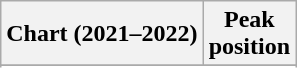<table class="wikitable sortable plainrowheaders" style="text-align:center">
<tr>
<th scope="col">Chart (2021–2022)</th>
<th scope="col">Peak<br>position</th>
</tr>
<tr>
</tr>
<tr>
</tr>
<tr>
</tr>
<tr>
</tr>
<tr>
</tr>
</table>
